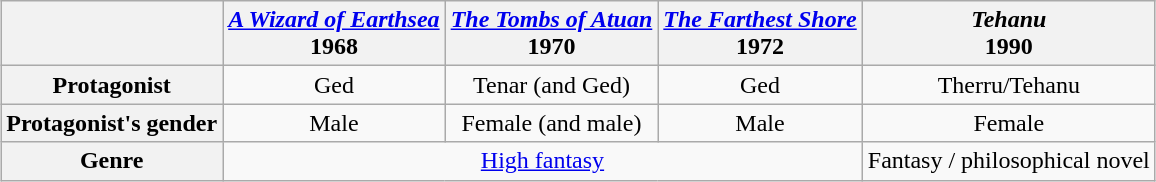<table class="wikitable" style="margin: 1em auto; text-align:center;">
<tr>
<th></th>
<th><em><a href='#'>A Wizard of Earthsea</a></em><br>1968</th>
<th><em><a href='#'>The Tombs of Atuan</a></em><br>1970</th>
<th><em><a href='#'>The Farthest Shore</a></em><br>1972</th>
<th><em>Tehanu</em><br>1990</th>
</tr>
<tr>
<th>Protagonist</th>
<td>Ged</td>
<td>Tenar (and Ged)</td>
<td>Ged</td>
<td>Therru/Tehanu</td>
</tr>
<tr>
<th>Protagonist's gender</th>
<td>Male</td>
<td>Female (and male)</td>
<td>Male</td>
<td>Female</td>
</tr>
<tr>
<th>Genre</th>
<td colspan=3><a href='#'>High fantasy</a></td>
<td>Fantasy / philosophical novel</td>
</tr>
</table>
